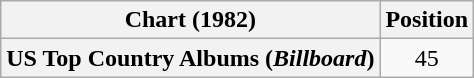<table class="wikitable plainrowheaders" style="text-align:center">
<tr>
<th scope="col">Chart (1982)</th>
<th scope="col">Position</th>
</tr>
<tr>
<th scope="row">US Top Country Albums (<em>Billboard</em>)</th>
<td>45</td>
</tr>
</table>
